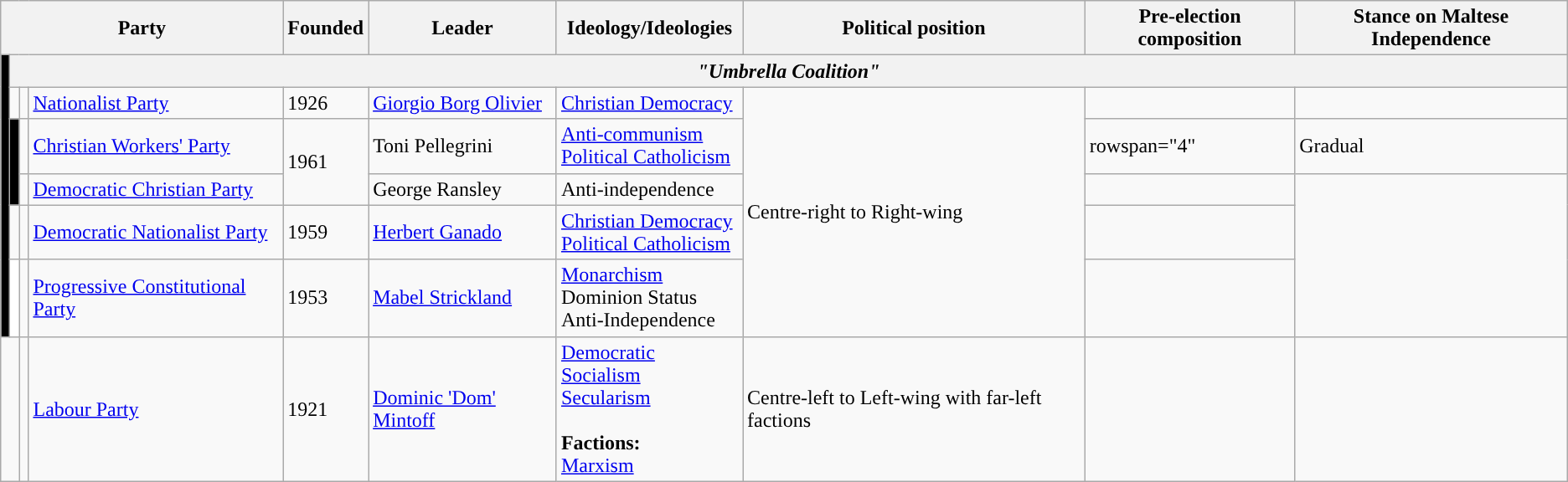<table class="wikitable">
<tr>
<th colspan="4">Party</th>
<th>Founded</th>
<th>Leader</th>
<th>Ideology/Ideologies</th>
<th>Political position</th>
<th>Pre-election composition</th>
<th>Stance on Maltese Independence</th>
</tr>
<tr>
<td rowspan="6" style="background:black"></td>
<th colspan="9"><em>"Umbrella Coalition"</em></th>
</tr>
<tr>
<td style="background:"></td>
<td></td>
<td><a href='#'>Nationalist Party</a></td>
<td>1926</td>
<td><a href='#'>Giorgio Borg Olivier</a></td>
<td><a href='#'>Christian Democracy</a></td>
<td rowspan="5">Centre-right to Right-wing</td>
<td></td>
<td></td>
</tr>
<tr>
<td rowspan="2" style="background:black"></td>
<td></td>
<td><a href='#'>Christian Workers' Party</a></td>
<td rowspan="2">1961</td>
<td>Toni Pellegrini</td>
<td><a href='#'>Anti-communism</a><br><a href='#'>Political Catholicism</a></td>
<td>rowspan="4" </td>
<td> Gradual</td>
</tr>
<tr>
<td></td>
<td><a href='#'>Democratic Christian Party</a></td>
<td>George Ransley</td>
<td>Anti-independence</td>
<td></td>
</tr>
<tr>
<td style="background:"></td>
<td></td>
<td><a href='#'>Democratic Nationalist Party</a></td>
<td>1959</td>
<td><a href='#'>Herbert Ganado</a></td>
<td><a href='#'>Christian Democracy</a><br><a href='#'>Political Catholicism</a></td>
<td></td>
</tr>
<tr>
<td style="background:white"></td>
<td></td>
<td><a href='#'>Progressive Constitutional Party</a></td>
<td>1953</td>
<td><a href='#'>Mabel Strickland</a></td>
<td><a href='#'>Monarchism</a><br>Dominion Status<br>Anti-Independence</td>
<td></td>
</tr>
<tr>
<td colspan="2" style="background:"></td>
<td></td>
<td><a href='#'>Labour Party</a></td>
<td>1921</td>
<td><a href='#'>Dominic 'Dom' Mintoff</a></td>
<td><a href='#'>Democratic Socialism</a><br><a href='#'>Secularism</a><br><br><strong>Factions:</strong><br><a href='#'>Marxism</a></td>
<td>Centre-left to Left-wing with far-left factions</td>
<td></td>
<td></td>
</tr>
</table>
